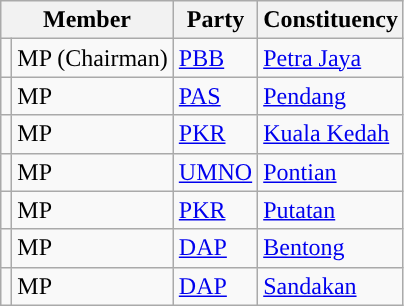<table class="sortable wikitable">
<tr>
<th colspan="2" valign="top">Member</th>
<th valign="top">Party</th>
<th valign="top">Constituency</th>
</tr>
<tr>
<td></td>
<td> MP (Chairman)</td>
<td><a href='#'>PBB</a></td>
<td><a href='#'>Petra Jaya</a></td>
</tr>
<tr>
<td></td>
<td> MP</td>
<td><a href='#'>PAS</a></td>
<td><a href='#'>Pendang</a></td>
</tr>
<tr>
<td></td>
<td> MP</td>
<td><a href='#'>PKR</a></td>
<td><a href='#'>Kuala Kedah</a></td>
</tr>
<tr>
<td></td>
<td> MP</td>
<td><a href='#'>UMNO</a></td>
<td><a href='#'>Pontian</a></td>
</tr>
<tr>
<td></td>
<td> MP</td>
<td><a href='#'>PKR</a></td>
<td><a href='#'>Putatan</a></td>
</tr>
<tr>
<td></td>
<td> MP</td>
<td><a href='#'>DAP</a></td>
<td><a href='#'>Bentong</a></td>
</tr>
<tr>
<td></td>
<td> MP</td>
<td><a href='#'>DAP</a></td>
<td><a href='#'>Sandakan</a></td>
</tr>
</table>
